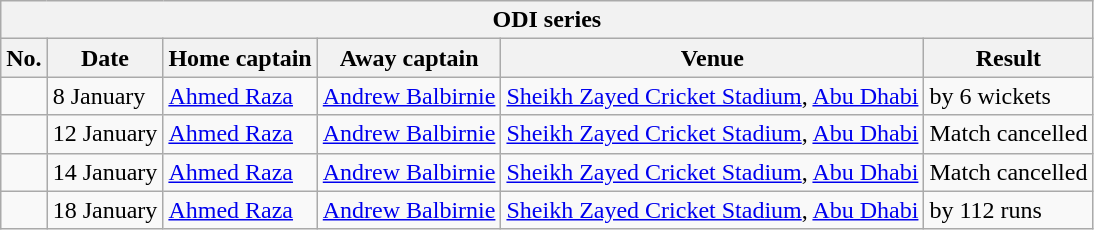<table class="wikitable">
<tr>
<th colspan="9">ODI series</th>
</tr>
<tr>
<th>No.</th>
<th>Date</th>
<th>Home captain</th>
<th>Away captain</th>
<th>Venue</th>
<th>Result</th>
</tr>
<tr>
<td></td>
<td>8 January</td>
<td><a href='#'>Ahmed Raza</a></td>
<td><a href='#'>Andrew Balbirnie</a></td>
<td><a href='#'>Sheikh Zayed Cricket Stadium</a>, <a href='#'>Abu Dhabi</a></td>
<td> by 6 wickets</td>
</tr>
<tr>
<td></td>
<td>12 January</td>
<td><a href='#'>Ahmed Raza</a></td>
<td><a href='#'>Andrew Balbirnie</a></td>
<td><a href='#'>Sheikh Zayed Cricket Stadium</a>, <a href='#'>Abu Dhabi</a></td>
<td>Match cancelled</td>
</tr>
<tr>
<td></td>
<td>14 January</td>
<td><a href='#'>Ahmed Raza</a></td>
<td><a href='#'>Andrew Balbirnie</a></td>
<td><a href='#'>Sheikh Zayed Cricket Stadium</a>, <a href='#'>Abu Dhabi</a></td>
<td>Match cancelled</td>
</tr>
<tr>
<td></td>
<td>18 January</td>
<td><a href='#'>Ahmed Raza</a></td>
<td><a href='#'>Andrew Balbirnie</a></td>
<td><a href='#'>Sheikh Zayed Cricket Stadium</a>, <a href='#'>Abu Dhabi</a></td>
<td> by 112 runs</td>
</tr>
</table>
